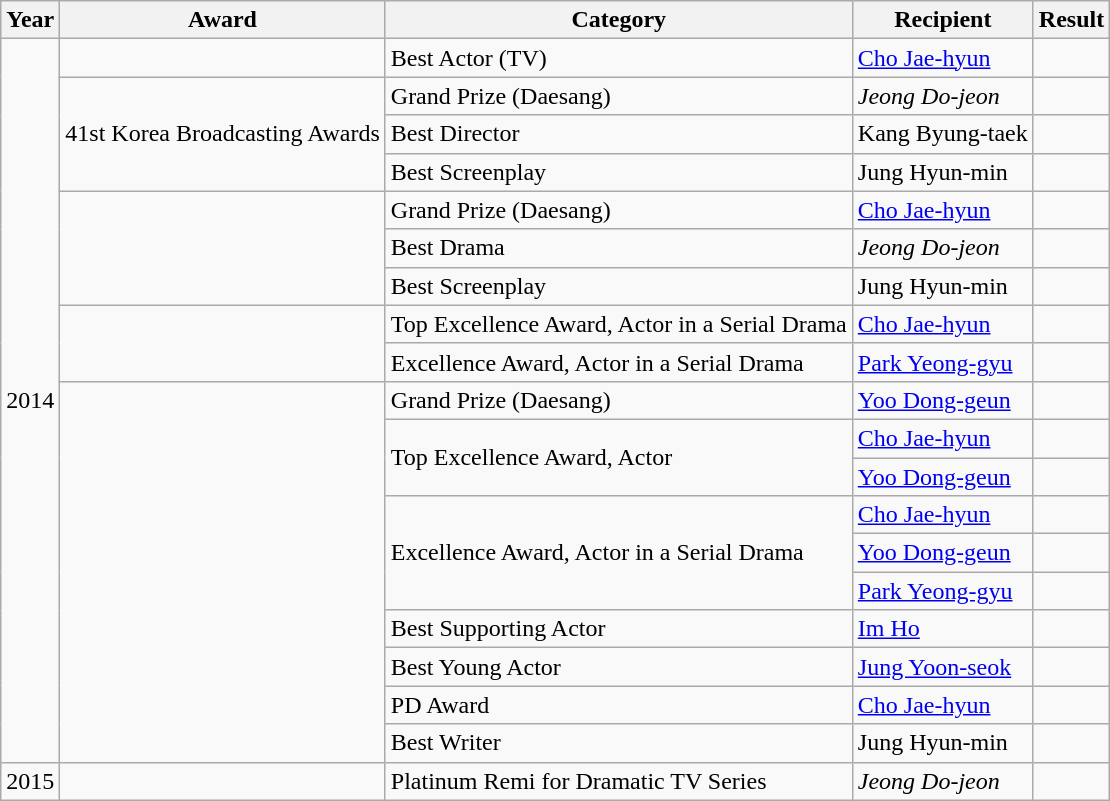<table class="wikitable">
<tr>
<th>Year</th>
<th>Award</th>
<th>Category</th>
<th>Recipient</th>
<th>Result</th>
</tr>
<tr>
<td rowspan=19>2014</td>
<td></td>
<td>Best Actor (TV)</td>
<td><a href='#'>Cho Jae-hyun</a></td>
<td></td>
</tr>
<tr>
<td rowspan=3 style="text-align:center;">41st Korea Broadcasting Awards</td>
<td>Grand Prize (Daesang)</td>
<td><em>Jeong Do-jeon</em></td>
<td></td>
</tr>
<tr>
<td>Best Director</td>
<td>Kang Byung-taek</td>
<td></td>
</tr>
<tr>
<td>Best Screenplay</td>
<td>Jung Hyun-min</td>
<td></td>
</tr>
<tr>
<td rowspan=3></td>
<td>Grand Prize (Daesang)</td>
<td><a href='#'>Cho Jae-hyun</a></td>
<td></td>
</tr>
<tr>
<td>Best Drama</td>
<td><em>Jeong Do-jeon</em></td>
<td></td>
</tr>
<tr>
<td>Best Screenplay</td>
<td>Jung Hyun-min</td>
<td></td>
</tr>
<tr>
<td rowspan=2></td>
<td>Top Excellence Award, Actor in a Serial Drama</td>
<td><a href='#'>Cho Jae-hyun</a></td>
<td></td>
</tr>
<tr>
<td>Excellence Award, Actor in a Serial Drama</td>
<td><a href='#'>Park Yeong-gyu</a></td>
<td></td>
</tr>
<tr>
<td rowspan=10></td>
<td>Grand Prize (Daesang)</td>
<td><a href='#'>Yoo Dong-geun</a></td>
<td></td>
</tr>
<tr>
<td rowspan=2>Top Excellence Award, Actor</td>
<td><a href='#'>Cho Jae-hyun</a></td>
<td></td>
</tr>
<tr>
<td><a href='#'>Yoo Dong-geun</a></td>
<td></td>
</tr>
<tr>
<td rowspan=3>Excellence Award, Actor in a Serial Drama</td>
<td><a href='#'>Cho Jae-hyun</a></td>
<td></td>
</tr>
<tr>
<td><a href='#'>Yoo Dong-geun</a></td>
<td></td>
</tr>
<tr>
<td><a href='#'>Park Yeong-gyu</a></td>
<td></td>
</tr>
<tr>
<td>Best Supporting Actor</td>
<td><a href='#'>Im Ho</a></td>
<td></td>
</tr>
<tr>
<td>Best Young Actor</td>
<td><a href='#'>Jung Yoon-seok</a></td>
<td></td>
</tr>
<tr>
<td>PD Award</td>
<td><a href='#'>Cho Jae-hyun</a></td>
<td></td>
</tr>
<tr>
<td>Best Writer</td>
<td>Jung Hyun-min</td>
<td></td>
</tr>
<tr>
<td>2015</td>
<td></td>
<td>Platinum Remi for Dramatic TV Series</td>
<td><em>Jeong Do-jeon</em></td>
<td></td>
</tr>
</table>
